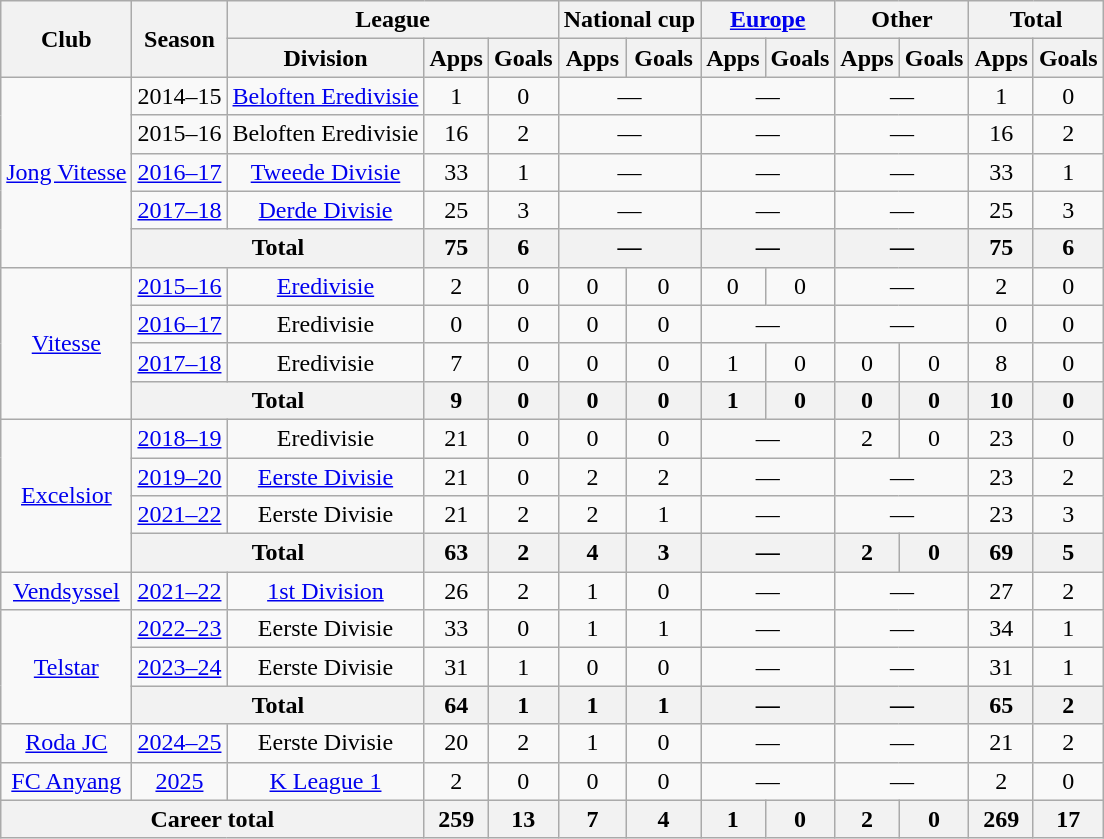<table class="wikitable" style="text-align:center">
<tr>
<th rowspan="2">Club</th>
<th rowspan="2">Season</th>
<th colspan="3">League</th>
<th colspan="2">National cup</th>
<th colspan="2"><a href='#'>Europe</a></th>
<th colspan="2">Other</th>
<th colspan="2">Total</th>
</tr>
<tr>
<th>Division</th>
<th>Apps</th>
<th>Goals</th>
<th>Apps</th>
<th>Goals</th>
<th>Apps</th>
<th>Goals</th>
<th>Apps</th>
<th>Goals</th>
<th>Apps</th>
<th>Goals</th>
</tr>
<tr>
<td rowspan="5"><a href='#'>Jong Vitesse</a></td>
<td>2014–15</td>
<td><a href='#'>Beloften Eredivisie</a></td>
<td>1</td>
<td>0</td>
<td colspan="2">—</td>
<td colspan="2">—</td>
<td colspan="2">—</td>
<td>1</td>
<td>0</td>
</tr>
<tr>
<td>2015–16</td>
<td>Beloften Eredivisie</td>
<td>16</td>
<td>2</td>
<td colspan="2">—</td>
<td colspan="2">—</td>
<td colspan="2">—</td>
<td>16</td>
<td>2</td>
</tr>
<tr>
<td><a href='#'>2016–17</a></td>
<td><a href='#'>Tweede Divisie</a></td>
<td>33</td>
<td>1</td>
<td colspan="2">—</td>
<td colspan="2">—</td>
<td colspan="2">—</td>
<td>33</td>
<td>1</td>
</tr>
<tr>
<td><a href='#'>2017–18</a></td>
<td><a href='#'>Derde Divisie</a></td>
<td>25</td>
<td>3</td>
<td colspan="2">—</td>
<td colspan="2">—</td>
<td colspan="2">—</td>
<td>25</td>
<td>3</td>
</tr>
<tr>
<th colspan="2">Total</th>
<th>75</th>
<th>6</th>
<th colspan="2">—</th>
<th colspan="2">—</th>
<th colspan="2">—</th>
<th>75</th>
<th>6</th>
</tr>
<tr>
<td rowspan="4"><a href='#'>Vitesse</a></td>
<td><a href='#'>2015–16</a></td>
<td><a href='#'>Eredivisie</a></td>
<td>2</td>
<td>0</td>
<td>0</td>
<td>0</td>
<td>0</td>
<td>0</td>
<td colspan="2">—</td>
<td>2</td>
<td>0</td>
</tr>
<tr>
<td><a href='#'>2016–17</a></td>
<td>Eredivisie</td>
<td>0</td>
<td>0</td>
<td>0</td>
<td>0</td>
<td colspan="2">—</td>
<td colspan="2">—</td>
<td>0</td>
<td>0</td>
</tr>
<tr>
<td><a href='#'>2017–18</a></td>
<td>Eredivisie</td>
<td>7</td>
<td>0</td>
<td>0</td>
<td>0</td>
<td>1</td>
<td>0</td>
<td>0</td>
<td>0</td>
<td>8</td>
<td>0</td>
</tr>
<tr>
<th colspan="2">Total</th>
<th>9</th>
<th>0</th>
<th>0</th>
<th>0</th>
<th>1</th>
<th>0</th>
<th>0</th>
<th>0</th>
<th>10</th>
<th>0</th>
</tr>
<tr>
<td rowspan="4"><a href='#'>Excelsior</a></td>
<td><a href='#'>2018–19</a></td>
<td>Eredivisie</td>
<td>21</td>
<td>0</td>
<td>0</td>
<td>0</td>
<td colspan="2">—</td>
<td>2</td>
<td>0</td>
<td>23</td>
<td>0</td>
</tr>
<tr>
<td><a href='#'>2019–20</a></td>
<td><a href='#'>Eerste Divisie</a></td>
<td>21</td>
<td>0</td>
<td>2</td>
<td>2</td>
<td colspan="2">—</td>
<td colspan="2">—</td>
<td>23</td>
<td>2</td>
</tr>
<tr>
<td><a href='#'>2021–22</a></td>
<td>Eerste Divisie</td>
<td>21</td>
<td>2</td>
<td>2</td>
<td>1</td>
<td colspan="2">—</td>
<td colspan="2">—</td>
<td>23</td>
<td>3</td>
</tr>
<tr>
<th colspan="2">Total</th>
<th>63</th>
<th>2</th>
<th>4</th>
<th>3</th>
<th colspan="2">—</th>
<th>2</th>
<th>0</th>
<th>69</th>
<th>5</th>
</tr>
<tr>
<td><a href='#'>Vendsyssel</a></td>
<td><a href='#'>2021–22</a></td>
<td><a href='#'>1st Division</a></td>
<td>26</td>
<td>2</td>
<td>1</td>
<td>0</td>
<td colspan="2">—</td>
<td colspan="2">—</td>
<td>27</td>
<td>2</td>
</tr>
<tr>
<td rowspan="3"><a href='#'>Telstar</a></td>
<td><a href='#'>2022–23</a></td>
<td>Eerste Divisie</td>
<td>33</td>
<td>0</td>
<td>1</td>
<td>1</td>
<td colspan="2">—</td>
<td colspan="2">—</td>
<td>34</td>
<td>1</td>
</tr>
<tr>
<td><a href='#'>2023–24</a></td>
<td>Eerste Divisie</td>
<td>31</td>
<td>1</td>
<td>0</td>
<td>0</td>
<td colspan="2">—</td>
<td colspan="2">—</td>
<td>31</td>
<td>1</td>
</tr>
<tr>
<th colspan="2">Total</th>
<th>64</th>
<th>1</th>
<th>1</th>
<th>1</th>
<th colspan="2">—</th>
<th colspan="2">—</th>
<th>65</th>
<th>2</th>
</tr>
<tr>
<td><a href='#'>Roda JC</a></td>
<td><a href='#'>2024–25</a></td>
<td>Eerste Divisie</td>
<td>20</td>
<td>2</td>
<td>1</td>
<td>0</td>
<td colspan="2">—</td>
<td colspan="2">—</td>
<td>21</td>
<td>2</td>
</tr>
<tr>
<td rowspan="1"><a href='#'>FC Anyang</a></td>
<td><a href='#'>2025</a></td>
<td><a href='#'>K League 1</a></td>
<td>2</td>
<td>0</td>
<td>0</td>
<td>0</td>
<td colspan="2">—</td>
<td colspan="2">—</td>
<td>2</td>
<td>0</td>
</tr>
<tr>
<th colspan="3">Career total</th>
<th>259</th>
<th>13</th>
<th>7</th>
<th>4</th>
<th>1</th>
<th>0</th>
<th>2</th>
<th>0</th>
<th>269</th>
<th>17</th>
</tr>
</table>
